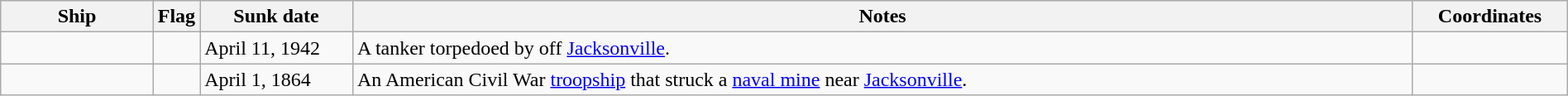<table class=wikitable | style = "width:100%">
<tr>
<th style="width:10%">Ship</th>
<th>Flag</th>
<th style="width:10%">Sunk date</th>
<th style="width:70%">Notes</th>
<th style="width:10%">Coordinates</th>
</tr>
<tr>
<td></td>
<td></td>
<td>April 11, 1942</td>
<td>A tanker torpedoed by  off <a href='#'>Jacksonville</a>.</td>
<td></td>
</tr>
<tr>
<td></td>
<td></td>
<td>April 1, 1864</td>
<td>An American Civil War <a href='#'>troopship</a> that struck a <a href='#'>naval mine</a> near <a href='#'>Jacksonville</a>.</td>
<td></td>
</tr>
</table>
